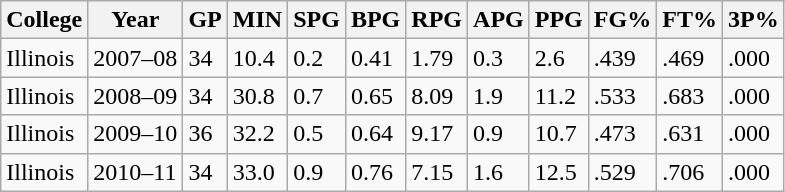<table class="wikitable">
<tr>
<th>College</th>
<th>Year</th>
<th>GP</th>
<th>MIN</th>
<th>SPG</th>
<th>BPG</th>
<th>RPG</th>
<th>APG</th>
<th>PPG</th>
<th>FG%</th>
<th>FT%</th>
<th>3P%</th>
</tr>
<tr>
<td>Illinois</td>
<td>2007–08</td>
<td>34</td>
<td>10.4</td>
<td>0.2</td>
<td>0.41</td>
<td>1.79</td>
<td>0.3</td>
<td>2.6</td>
<td>.439</td>
<td>.469</td>
<td>.000</td>
</tr>
<tr>
<td>Illinois</td>
<td>2008–09</td>
<td>34</td>
<td>30.8</td>
<td>0.7</td>
<td>0.65</td>
<td>8.09</td>
<td>1.9</td>
<td>11.2</td>
<td>.533</td>
<td>.683</td>
<td>.000</td>
</tr>
<tr>
<td>Illinois</td>
<td>2009–10</td>
<td>36</td>
<td>32.2</td>
<td>0.5</td>
<td>0.64</td>
<td>9.17</td>
<td>0.9</td>
<td>10.7</td>
<td>.473</td>
<td>.631</td>
<td>.000</td>
</tr>
<tr>
<td>Illinois</td>
<td>2010–11</td>
<td>34</td>
<td>33.0</td>
<td>0.9</td>
<td>0.76</td>
<td>7.15</td>
<td>1.6</td>
<td>12.5</td>
<td>.529</td>
<td>.706</td>
<td>.000</td>
</tr>
</table>
